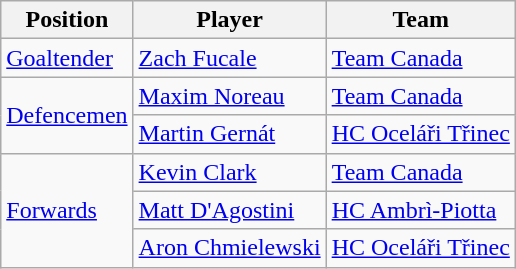<table class="wikitable">
<tr>
<th>Position</th>
<th>Player</th>
<th>Team</th>
</tr>
<tr>
<td><a href='#'>Goaltender</a></td>
<td> <a href='#'>Zach Fucale</a></td>
<td> <a href='#'>Team Canada</a></td>
</tr>
<tr>
<td rowspan=2><a href='#'>Defencemen</a></td>
<td> <a href='#'>Maxim Noreau</a></td>
<td> <a href='#'>Team Canada</a></td>
</tr>
<tr>
<td> <a href='#'>Martin Gernát</a></td>
<td> <a href='#'>HC Oceláři Třinec</a></td>
</tr>
<tr>
<td rowspan=3><a href='#'>Forwards</a></td>
<td> <a href='#'>Kevin Clark</a></td>
<td> <a href='#'>Team Canada</a></td>
</tr>
<tr>
<td> <a href='#'>Matt D'Agostini</a></td>
<td> <a href='#'>HC Ambrì-Piotta</a></td>
</tr>
<tr>
<td> <a href='#'>Aron Chmielewski</a></td>
<td> <a href='#'>HC Oceláři Třinec</a></td>
</tr>
</table>
